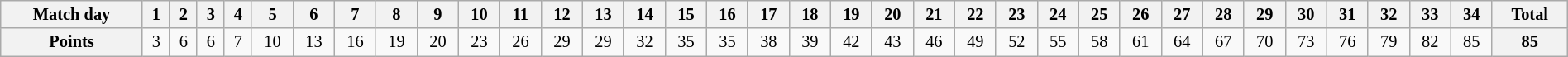<table class="wikitable" style="width:100%; font-size:85%;">
<tr valign=top>
<th align=center>Match day</th>
<th align=center>1</th>
<th align=center>2</th>
<th align=center>3</th>
<th align=center>4</th>
<th align=center>5</th>
<th align=center>6</th>
<th align=center>7</th>
<th align=center>8</th>
<th align=center>9</th>
<th align=center>10</th>
<th align=center>11</th>
<th align=center>12</th>
<th align=center>13</th>
<th align=center>14</th>
<th align=center>15</th>
<th align=center>16</th>
<th align=center>17</th>
<th align=center>18</th>
<th align=center>19</th>
<th align=center>20</th>
<th align=center>21</th>
<th align=center>22</th>
<th align=center>23</th>
<th align=center>24</th>
<th align=center>25</th>
<th align=center>26</th>
<th align=center>27</th>
<th align=center>28</th>
<th align=center>29</th>
<th align=center>30</th>
<th align=center>31</th>
<th align=center>32</th>
<th align=center>33</th>
<th align=center>34</th>
<th align=center><strong>Total</strong></th>
</tr>
<tr>
<th align=center>Points</th>
<td align=center>3</td>
<td align=center>6</td>
<td align=center>6</td>
<td align=center>7</td>
<td align=center>10</td>
<td align=center>13</td>
<td align=center>16</td>
<td align=center>19</td>
<td align=center>20</td>
<td align=center>23</td>
<td align=center>26</td>
<td align=center>29</td>
<td align=center>29</td>
<td align=center>32</td>
<td align=center>35</td>
<td align=center>35</td>
<td align=center>38</td>
<td align=center>39</td>
<td align=center>42</td>
<td align=center>43</td>
<td align=center>46</td>
<td align=center>49</td>
<td align=center>52</td>
<td align=center>55</td>
<td align=center>58</td>
<td align=center>61</td>
<td align=center>64</td>
<td align=center>67</td>
<td align=center>70</td>
<td align=center>73</td>
<td align=center>76</td>
<td align=center>79</td>
<td align=center>82</td>
<td align=center>85</td>
<th align=center><strong>85</strong></th>
</tr>
</table>
